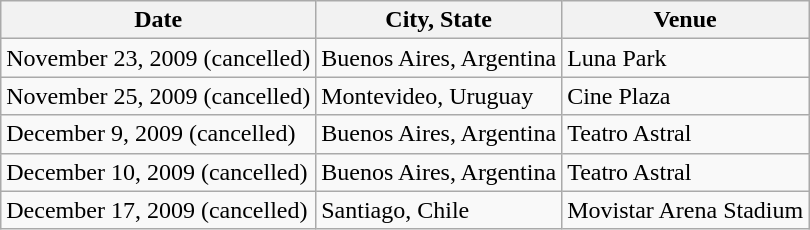<table class="wikitable">
<tr>
<th>Date</th>
<th>City, State</th>
<th>Venue</th>
</tr>
<tr>
<td>November 23, 2009 (cancelled)</td>
<td>Buenos Aires, Argentina</td>
<td>Luna Park</td>
</tr>
<tr>
<td>November 25, 2009 (cancelled)</td>
<td>Montevideo, Uruguay</td>
<td>Cine Plaza</td>
</tr>
<tr>
<td>December 9, 2009 (cancelled)</td>
<td>Buenos Aires, Argentina</td>
<td>Teatro Astral</td>
</tr>
<tr>
<td>December 10, 2009 (cancelled)</td>
<td>Buenos Aires, Argentina</td>
<td>Teatro Astral</td>
</tr>
<tr>
<td>December 17, 2009 (cancelled)</td>
<td>Santiago, Chile</td>
<td>Movistar Arena Stadium</td>
</tr>
</table>
